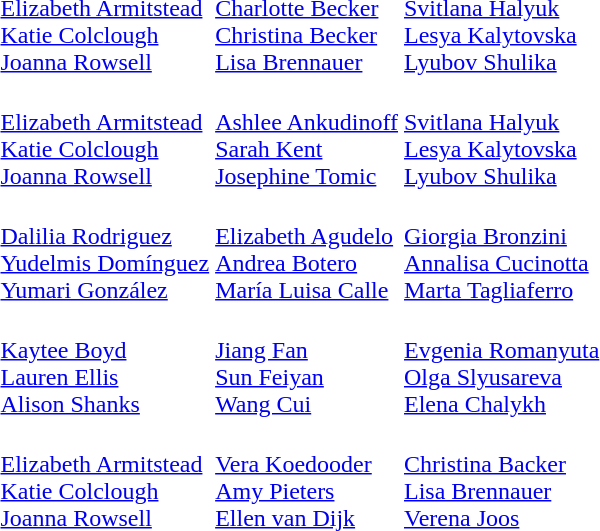<table>
<tr>
<td></td>
<td><br><a href='#'>Elizabeth Armitstead</a><br><a href='#'>Katie Colclough</a><br><a href='#'>Joanna Rowsell</a></td>
<td><br><a href='#'>Charlotte Becker</a><br><a href='#'>Christina Becker</a><br><a href='#'>Lisa Brennauer</a></td>
<td><br><a href='#'>Svitlana Halyuk</a><br><a href='#'>Lesya Kalytovska</a><br><a href='#'>Lyubov Shulika</a></td>
</tr>
<tr>
<td></td>
<td><br><a href='#'>Elizabeth Armitstead</a><br><a href='#'>Katie Colclough</a><br><a href='#'>Joanna Rowsell</a></td>
<td><br><a href='#'>Ashlee Ankudinoff</a><br><a href='#'>Sarah Kent</a><br><a href='#'>Josephine Tomic</a></td>
<td><br><a href='#'>Svitlana Halyuk</a><br><a href='#'>Lesya Kalytovska</a><br><a href='#'>Lyubov Shulika</a></td>
</tr>
<tr>
<td></td>
<td><br><a href='#'>Dalilia Rodriguez</a><br><a href='#'>Yudelmis Domínguez</a><br><a href='#'>Yumari González</a></td>
<td><br><a href='#'>Elizabeth Agudelo</a><br><a href='#'>Andrea Botero</a><br><a href='#'>María Luisa Calle</a></td>
<td><br><a href='#'>Giorgia Bronzini</a><br><a href='#'>Annalisa Cucinotta</a><br><a href='#'>Marta Tagliaferro</a></td>
</tr>
<tr>
<td></td>
<td><br><a href='#'>Kaytee Boyd</a><br><a href='#'>Lauren Ellis</a><br><a href='#'>Alison Shanks</a></td>
<td><br><a href='#'>Jiang Fan</a><br><a href='#'>Sun Feiyan</a><br><a href='#'>Wang Cui</a></td>
<td><br><a href='#'>Evgenia Romanyuta</a><br><a href='#'>Olga Slyusareva</a><br><a href='#'>Elena Chalykh</a></td>
</tr>
<tr>
<td><br></td>
<td> <br><a href='#'>Elizabeth Armitstead</a><br><a href='#'>Katie Colclough</a><br><a href='#'>Joanna Rowsell</a></td>
<td><br><a href='#'>Vera Koedooder</a><br><a href='#'>Amy Pieters</a><br><a href='#'>Ellen van Dijk</a></td>
<td><br><a href='#'>Christina Backer</a><br><a href='#'>Lisa Brennauer</a><br><a href='#'>Verena Joos</a></td>
</tr>
</table>
